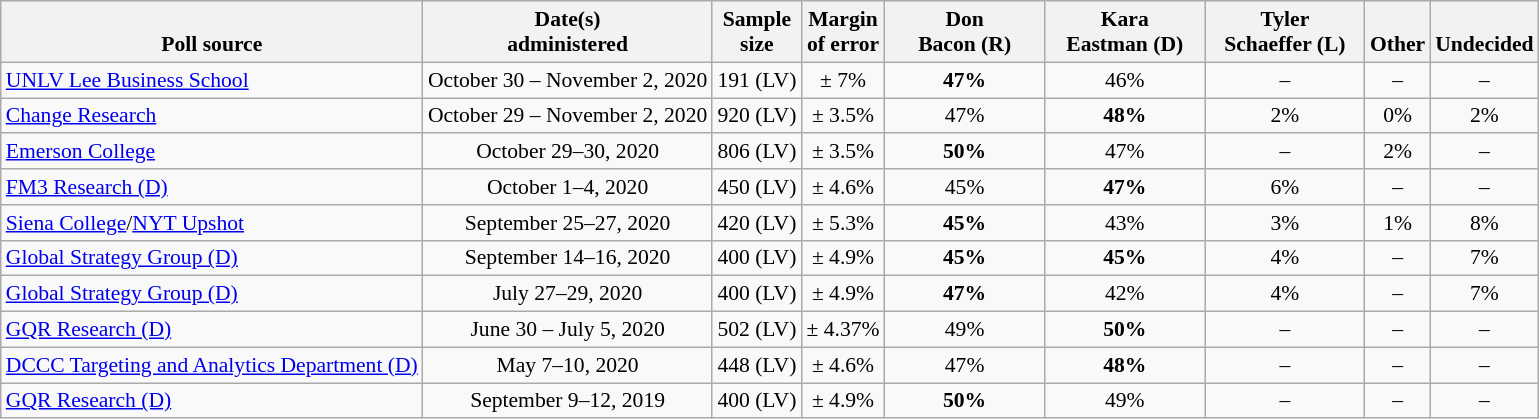<table class="wikitable" style="font-size:90%;text-align:center;">
<tr valign=bottom>
<th>Poll source</th>
<th>Date(s)<br>administered</th>
<th>Sample<br>size</th>
<th>Margin<br>of error</th>
<th style="width:100px;">Don<br>Bacon (R)</th>
<th style="width:100px;">Kara<br>Eastman (D)</th>
<th style="width:100px;">Tyler<br>Schaeffer (L)</th>
<th>Other</th>
<th>Undecided</th>
</tr>
<tr>
<td style="text-align:left;"><a href='#'>UNLV Lee Business School</a></td>
<td>October 30 – November 2, 2020</td>
<td>191 (LV)</td>
<td>± 7%</td>
<td><strong>47%</strong></td>
<td>46%</td>
<td>–</td>
<td>–</td>
<td>–</td>
</tr>
<tr>
<td style="text-align:left;"><a href='#'>Change Research</a></td>
<td>October 29 – November 2, 2020</td>
<td>920 (LV)</td>
<td>± 3.5%</td>
<td>47%</td>
<td><strong>48%</strong></td>
<td>2%</td>
<td>0%</td>
<td>2%</td>
</tr>
<tr>
<td style="text-align:left;"><a href='#'>Emerson College</a></td>
<td>October 29–30, 2020</td>
<td>806 (LV)</td>
<td>± 3.5%</td>
<td><strong>50%</strong></td>
<td>47%</td>
<td>–</td>
<td>2%</td>
<td>–</td>
</tr>
<tr>
<td style="text-align:left;"><a href='#'>FM3 Research (D)</a></td>
<td>October 1–4, 2020</td>
<td>450 (LV)</td>
<td>± 4.6%</td>
<td>45%</td>
<td><strong>47%</strong></td>
<td>6%</td>
<td>–</td>
<td>–</td>
</tr>
<tr>
<td style="text-align:left;"><a href='#'>Siena College</a>/<a href='#'>NYT Upshot</a></td>
<td>September 25–27, 2020</td>
<td>420 (LV)</td>
<td>± 5.3%</td>
<td><strong>45%</strong></td>
<td>43%</td>
<td>3%</td>
<td>1%</td>
<td>8%</td>
</tr>
<tr>
<td style="text-align:left;"><a href='#'>Global Strategy Group (D)</a></td>
<td>September 14–16, 2020</td>
<td>400 (LV)</td>
<td>± 4.9%</td>
<td><strong>45%</strong></td>
<td><strong>45%</strong></td>
<td>4%</td>
<td>–</td>
<td>7%</td>
</tr>
<tr>
<td style="text-align:left;"><a href='#'>Global Strategy Group (D)</a></td>
<td>July 27–29, 2020</td>
<td>400 (LV)</td>
<td>± 4.9%</td>
<td><strong>47%</strong></td>
<td>42%</td>
<td>4%</td>
<td>–</td>
<td>7%</td>
</tr>
<tr>
<td style="text-align:left;"><a href='#'>GQR Research (D)</a></td>
<td>June 30 – July 5, 2020</td>
<td>502 (LV)</td>
<td>± 4.37%</td>
<td>49%</td>
<td><strong>50%</strong></td>
<td>–</td>
<td>–</td>
<td>–</td>
</tr>
<tr>
<td style="text-align:left;"><a href='#'>DCCC Targeting and Analytics Department (D)</a></td>
<td>May 7–10, 2020</td>
<td>448 (LV)</td>
<td>± 4.6%</td>
<td>47%</td>
<td><strong>48%</strong></td>
<td>–</td>
<td>–</td>
<td>–</td>
</tr>
<tr>
<td style="text-align:left;"><a href='#'>GQR Research (D)</a></td>
<td>September 9–12, 2019</td>
<td>400 (LV)</td>
<td>± 4.9%</td>
<td><strong>50%</strong></td>
<td>49%</td>
<td>–</td>
<td>–</td>
<td>–</td>
</tr>
</table>
